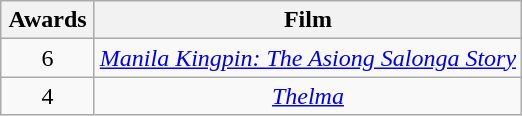<table class="wikitable" style="text-align:center;">
<tr>
<th scope="col" width="55">Awards</th>
<th scope="col" align="center">Film</th>
</tr>
<tr>
<td style="text-align:center">6</td>
<td><em><a href='#'>Manila Kingpin: The Asiong Salonga Story</a></em></td>
</tr>
<tr>
<td style="text-align:center">4</td>
<td><em><a href='#'>Thelma</a></em></td>
</tr>
</table>
